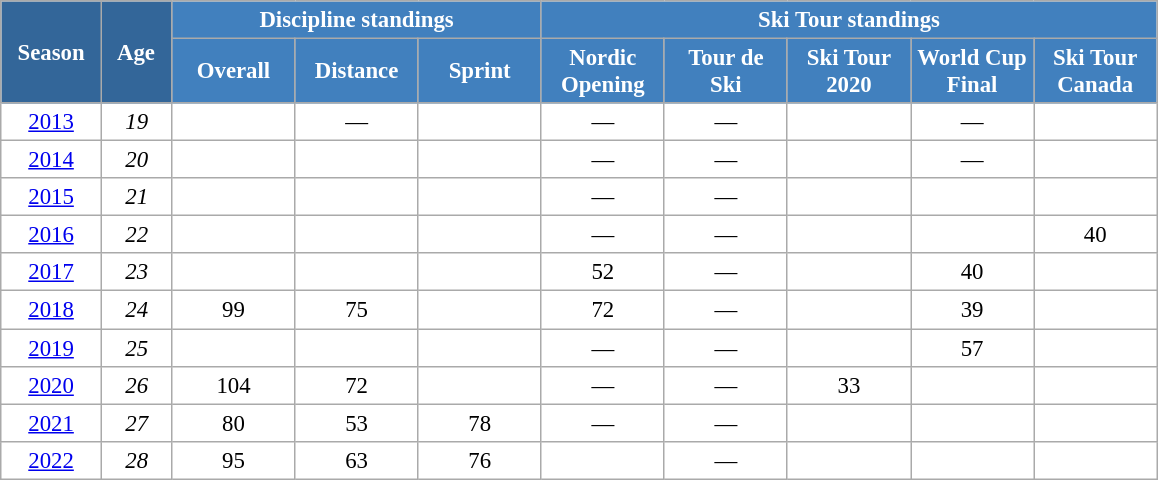<table class="wikitable" style="font-size:95%; text-align:center; border:grey solid 1px; border-collapse:collapse; background:#ffffff;">
<tr>
<th style="background-color:#369; color:white; width:60px;" rowspan="2"> Season </th>
<th style="background-color:#369; color:white; width:40px;" rowspan="2"> Age </th>
<th style="background-color:#4180be; color:white;" colspan="3">Discipline standings</th>
<th style="background-color:#4180be; color:white;" colspan="5">Ski Tour standings</th>
</tr>
<tr>
<th style="background-color:#4180be; color:white; width:75px;">Overall</th>
<th style="background-color:#4180be; color:white; width:75px;">Distance</th>
<th style="background-color:#4180be; color:white; width:75px;">Sprint</th>
<th style="background-color:#4180be; color:white; width:75px;">Nordic<br>Opening</th>
<th style="background-color:#4180be; color:white; width:75px;">Tour de<br>Ski</th>
<th style="background-color:#4180be; color:white; width:75px;">Ski Tour<br>2020</th>
<th style="background-color:#4180be; color:white; width:75px;">World Cup<br>Final</th>
<th style="background-color:#4180be; color:white; width:75px;">Ski Tour<br>Canada</th>
</tr>
<tr>
<td><a href='#'>2013</a></td>
<td><em>19</em></td>
<td></td>
<td>—</td>
<td></td>
<td>—</td>
<td>—</td>
<td></td>
<td>—</td>
<td></td>
</tr>
<tr>
<td><a href='#'>2014</a></td>
<td><em>20</em></td>
<td></td>
<td></td>
<td></td>
<td>—</td>
<td>—</td>
<td></td>
<td>—</td>
<td></td>
</tr>
<tr>
<td><a href='#'>2015</a></td>
<td><em>21</em></td>
<td></td>
<td></td>
<td></td>
<td>—</td>
<td>—</td>
<td></td>
<td></td>
<td></td>
</tr>
<tr>
<td><a href='#'>2016</a></td>
<td><em>22</em></td>
<td></td>
<td></td>
<td></td>
<td>—</td>
<td>—</td>
<td></td>
<td></td>
<td>40</td>
</tr>
<tr>
<td><a href='#'>2017</a></td>
<td><em>23</em></td>
<td></td>
<td></td>
<td></td>
<td>52</td>
<td>—</td>
<td></td>
<td>40</td>
<td></td>
</tr>
<tr>
<td><a href='#'>2018</a></td>
<td><em>24</em></td>
<td>99</td>
<td>75</td>
<td></td>
<td>72</td>
<td>—</td>
<td></td>
<td>39</td>
<td></td>
</tr>
<tr>
<td><a href='#'>2019</a></td>
<td><em>25</em></td>
<td></td>
<td></td>
<td></td>
<td>—</td>
<td>—</td>
<td></td>
<td>57</td>
<td></td>
</tr>
<tr>
<td><a href='#'>2020</a></td>
<td><em>26</em></td>
<td>104</td>
<td>72</td>
<td></td>
<td>—</td>
<td>—</td>
<td>33</td>
<td></td>
<td></td>
</tr>
<tr>
<td><a href='#'>2021</a></td>
<td><em>27</em></td>
<td>80</td>
<td>53</td>
<td>78</td>
<td>—</td>
<td>—</td>
<td></td>
<td></td>
<td></td>
</tr>
<tr>
<td><a href='#'>2022</a></td>
<td><em>28</em></td>
<td>95</td>
<td>63</td>
<td>76</td>
<td></td>
<td>—</td>
<td></td>
<td></td>
<td></td>
</tr>
</table>
